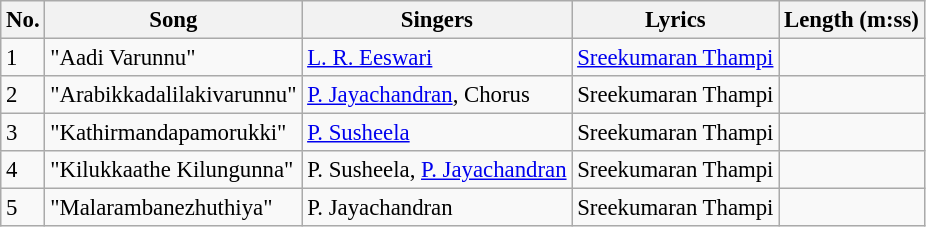<table class="wikitable" style="font-size:95%;">
<tr>
<th>No.</th>
<th>Song</th>
<th>Singers</th>
<th>Lyrics</th>
<th>Length (m:ss)</th>
</tr>
<tr>
<td>1</td>
<td>"Aadi Varunnu"</td>
<td><a href='#'>L. R. Eeswari</a></td>
<td><a href='#'>Sreekumaran Thampi</a></td>
<td></td>
</tr>
<tr>
<td>2</td>
<td>"Arabikkadalilakivarunnu"</td>
<td><a href='#'>P. Jayachandran</a>, Chorus</td>
<td>Sreekumaran Thampi</td>
<td></td>
</tr>
<tr>
<td>3</td>
<td>"Kathirmandapamorukki"</td>
<td><a href='#'>P. Susheela</a></td>
<td>Sreekumaran Thampi</td>
<td></td>
</tr>
<tr>
<td>4</td>
<td>"Kilukkaathe Kilungunna"</td>
<td>P. Susheela, <a href='#'>P. Jayachandran</a></td>
<td>Sreekumaran Thampi</td>
<td></td>
</tr>
<tr>
<td>5</td>
<td>"Malarambanezhuthiya"</td>
<td>P. Jayachandran</td>
<td>Sreekumaran Thampi</td>
<td></td>
</tr>
</table>
